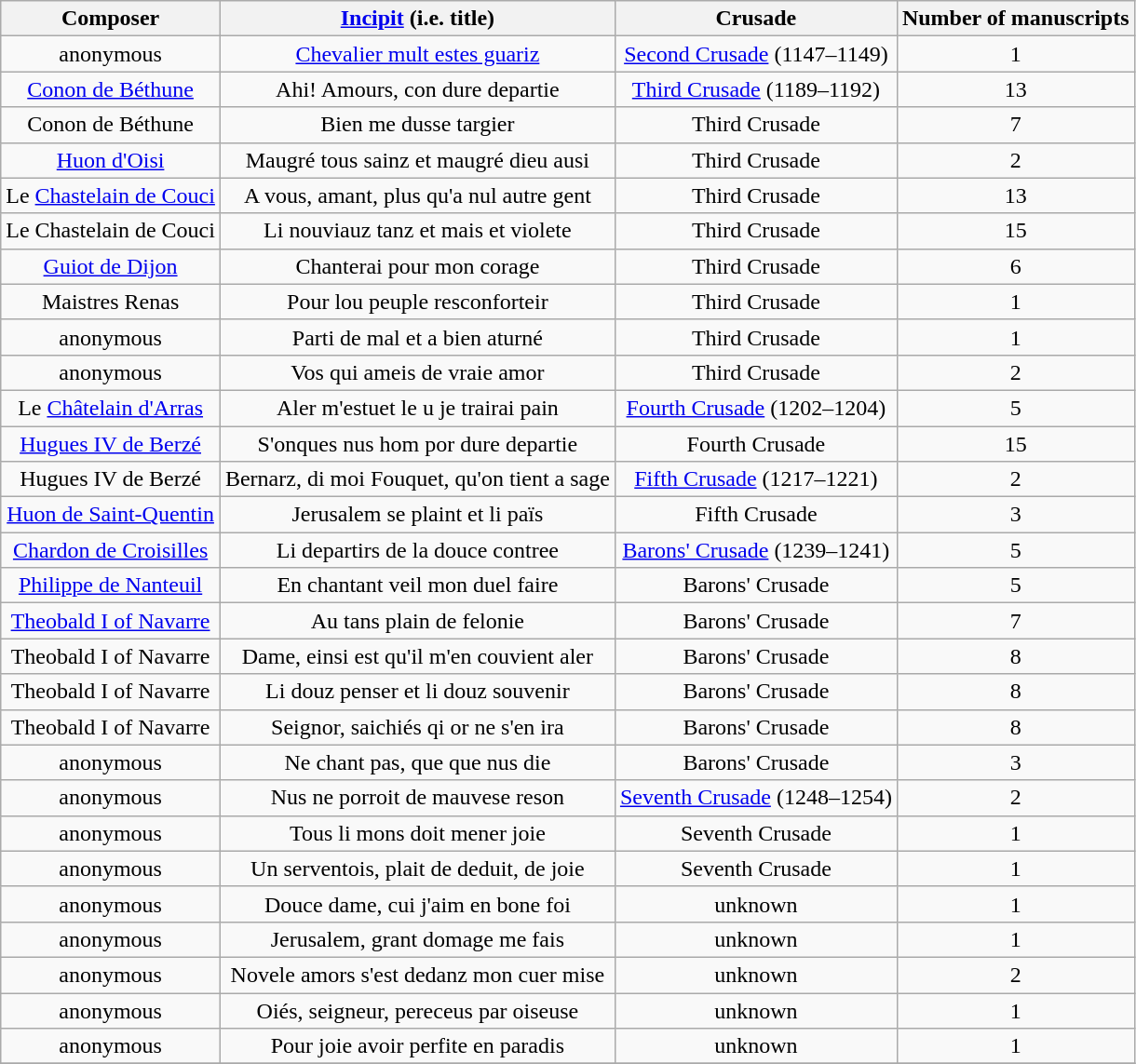<table class="wikitable" style="text-align:center;">
<tr>
<th>Composer</th>
<th><a href='#'>Incipit</a> (i.e. title)</th>
<th>Crusade</th>
<th>Number of manuscripts</th>
</tr>
<tr>
<td>anonymous</td>
<td><a href='#'>Chevalier mult estes guariz</a></td>
<td><a href='#'>Second Crusade</a> (1147–1149)</td>
<td>1</td>
</tr>
<tr>
<td><a href='#'>Conon de Béthune</a></td>
<td>Ahi! Amours, con dure departie</td>
<td><a href='#'>Third Crusade</a> (1189–1192)</td>
<td>13</td>
</tr>
<tr>
<td>Conon de Béthune</td>
<td>Bien me dusse targier</td>
<td>Third Crusade</td>
<td>7</td>
</tr>
<tr>
<td><a href='#'>Huon d'Oisi</a></td>
<td>Maugré tous sainz et maugré dieu ausi</td>
<td>Third Crusade</td>
<td>2</td>
</tr>
<tr>
<td>Le <a href='#'>Chastelain de Couci</a></td>
<td>A vous, amant, plus qu'a nul autre gent</td>
<td>Third Crusade</td>
<td>13</td>
</tr>
<tr>
<td>Le Chastelain de Couci</td>
<td>Li nouviauz tanz et mais et violete</td>
<td>Third Crusade</td>
<td>15</td>
</tr>
<tr>
<td><a href='#'>Guiot de Dijon</a></td>
<td>Chanterai pour mon corage</td>
<td>Third Crusade</td>
<td>6</td>
</tr>
<tr>
<td>Maistres Renas</td>
<td>Pour lou peuple resconforteir</td>
<td>Third Crusade</td>
<td>1</td>
</tr>
<tr>
<td>anonymous</td>
<td>Parti de mal et a bien aturné</td>
<td>Third Crusade</td>
<td>1</td>
</tr>
<tr>
<td>anonymous</td>
<td>Vos qui ameis de vraie amor</td>
<td>Third Crusade</td>
<td>2</td>
</tr>
<tr>
<td>Le <a href='#'>Châtelain d'Arras</a></td>
<td>Aler m'estuet le u je trairai pain</td>
<td><a href='#'>Fourth Crusade</a> (1202–1204)</td>
<td>5</td>
</tr>
<tr>
<td><a href='#'>Hugues IV de Berzé</a></td>
<td>S'onques nus hom por dure departie</td>
<td>Fourth Crusade</td>
<td>15</td>
</tr>
<tr>
<td>Hugues IV de Berzé</td>
<td>Bernarz, di moi Fouquet, qu'on tient a sage</td>
<td><a href='#'>Fifth Crusade</a> (1217–1221)</td>
<td>2</td>
</tr>
<tr>
<td><a href='#'>Huon de Saint-Quentin</a></td>
<td>Jerusalem se plaint et li païs</td>
<td>Fifth Crusade</td>
<td>3</td>
</tr>
<tr>
<td><a href='#'>Chardon de Croisilles</a></td>
<td>Li departirs de la douce contree</td>
<td><a href='#'>Barons' Crusade</a> (1239–1241)</td>
<td>5</td>
</tr>
<tr>
<td><a href='#'>Philippe de Nanteuil</a></td>
<td>En chantant veil mon duel faire</td>
<td>Barons' Crusade</td>
<td>5</td>
</tr>
<tr>
<td><a href='#'>Theobald I of Navarre</a></td>
<td>Au tans plain de felonie</td>
<td>Barons' Crusade</td>
<td>7</td>
</tr>
<tr>
<td>Theobald I of Navarre</td>
<td>Dame, einsi est qu'il m'en couvient aler</td>
<td>Barons' Crusade</td>
<td>8</td>
</tr>
<tr>
<td>Theobald I of Navarre</td>
<td>Li douz penser et li douz souvenir</td>
<td>Barons' Crusade</td>
<td>8</td>
</tr>
<tr>
<td>Theobald I of Navarre</td>
<td>Seignor, saichiés qi or ne s'en ira</td>
<td>Barons' Crusade</td>
<td>8</td>
</tr>
<tr>
<td>anonymous</td>
<td>Ne chant pas, que que nus die</td>
<td>Barons' Crusade</td>
<td>3</td>
</tr>
<tr>
<td>anonymous</td>
<td>Nus ne porroit de mauvese reson</td>
<td><a href='#'>Seventh Crusade</a> (1248–1254)</td>
<td>2</td>
</tr>
<tr>
<td>anonymous</td>
<td>Tous li mons doit mener joie</td>
<td>Seventh Crusade</td>
<td>1</td>
</tr>
<tr>
<td>anonymous</td>
<td>Un serventois, plait de deduit, de joie</td>
<td>Seventh Crusade</td>
<td>1</td>
</tr>
<tr>
<td>anonymous</td>
<td>Douce dame, cui j'aim en bone foi</td>
<td>unknown</td>
<td>1</td>
</tr>
<tr>
<td>anonymous</td>
<td>Jerusalem, grant domage me fais</td>
<td>unknown</td>
<td>1</td>
</tr>
<tr>
<td>anonymous</td>
<td>Novele amors s'est dedanz mon cuer mise</td>
<td>unknown</td>
<td>2</td>
</tr>
<tr>
<td>anonymous</td>
<td>Oiés, seigneur, pereceus par oiseuse</td>
<td>unknown</td>
<td>1</td>
</tr>
<tr>
<td>anonymous</td>
<td>Pour joie avoir perfite en paradis</td>
<td>unknown</td>
<td>1</td>
</tr>
<tr>
</tr>
</table>
